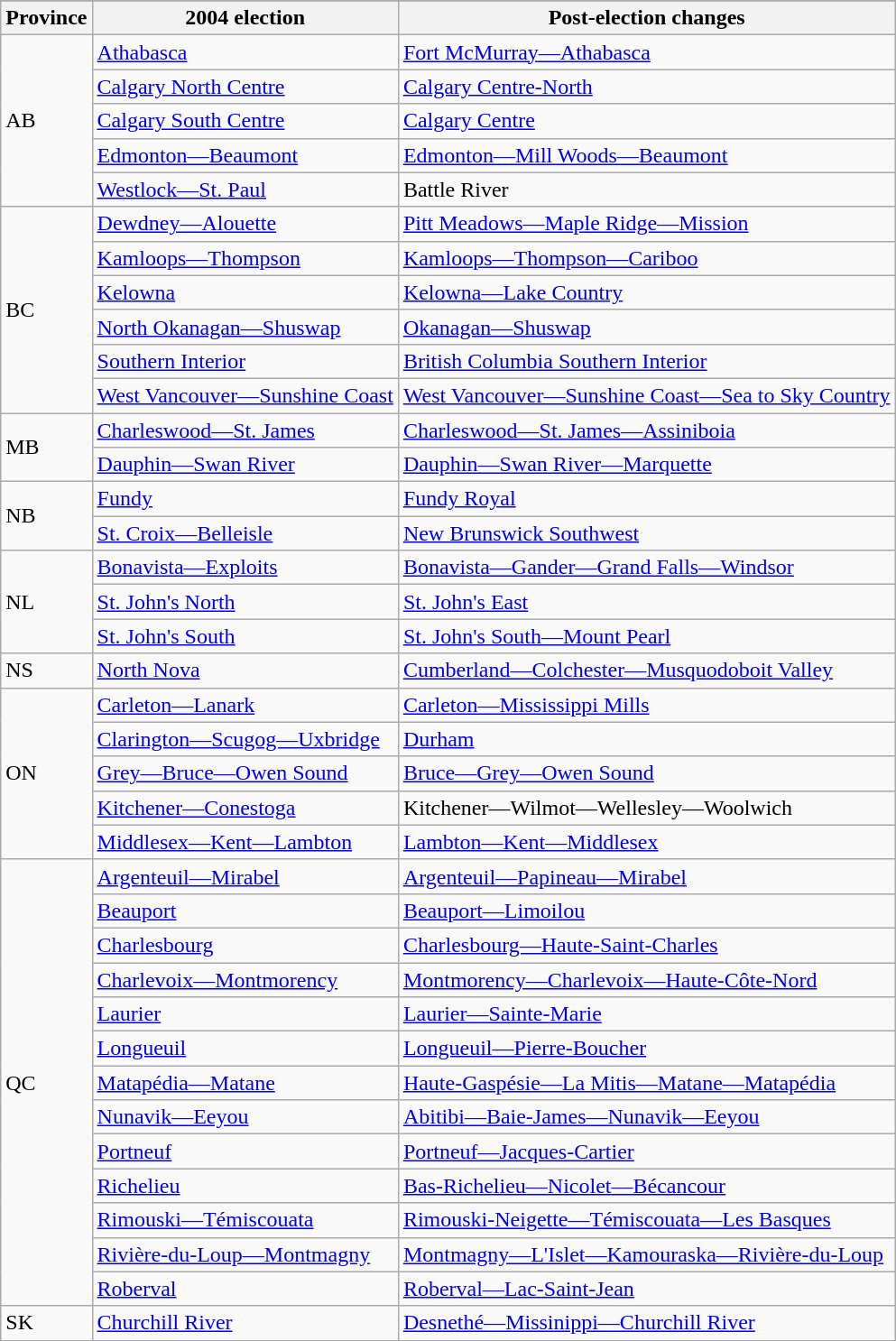<table class="wikitable">
<tr>
</tr>
<tr>
<th>Province</th>
<th>2004 election</th>
<th>Post-election changes</th>
</tr>
<tr>
<td rowspan="5">AB</td>
<td><a href='#'>Athabasca</a></td>
<td><a href='#'>Fort McMurray—Athabasca</a></td>
</tr>
<tr>
<td><a href='#'>Calgary North Centre</a></td>
<td><a href='#'>Calgary Centre-North</a></td>
</tr>
<tr>
<td><a href='#'>Calgary South Centre</a></td>
<td><a href='#'>Calgary Centre</a></td>
</tr>
<tr>
<td><a href='#'>Edmonton—Beaumont</a></td>
<td><a href='#'>Edmonton—Mill Woods—Beaumont</a></td>
</tr>
<tr>
<td><a href='#'>Westlock—St. Paul</a></td>
<td>Battle River</td>
</tr>
<tr>
<td rowspan="6">BC</td>
<td><a href='#'>Dewdney—Alouette</a></td>
<td><a href='#'>Pitt Meadows—Maple Ridge—Mission</a></td>
</tr>
<tr>
<td><a href='#'>Kamloops—Thompson</a></td>
<td><a href='#'>Kamloops—Thompson—Cariboo</a></td>
</tr>
<tr>
<td><a href='#'>Kelowna</a></td>
<td><a href='#'>Kelowna—Lake Country</a></td>
</tr>
<tr>
<td><a href='#'>North Okanagan—Shuswap</a></td>
<td><a href='#'>Okanagan—Shuswap</a></td>
</tr>
<tr>
<td><a href='#'>Southern Interior</a></td>
<td><a href='#'>British Columbia Southern Interior</a></td>
</tr>
<tr>
<td><a href='#'>West Vancouver—Sunshine Coast</a></td>
<td><a href='#'>West Vancouver—Sunshine Coast—Sea to Sky Country</a></td>
</tr>
<tr>
<td rowspan="2">MB</td>
<td><a href='#'>Charleswood—St. James</a></td>
<td><a href='#'>Charleswood—St. James—Assiniboia</a></td>
</tr>
<tr>
<td><a href='#'>Dauphin—Swan River</a></td>
<td><a href='#'>Dauphin—Swan River—Marquette</a></td>
</tr>
<tr>
<td rowspan="2">NB</td>
<td><a href='#'>Fundy</a></td>
<td><a href='#'>Fundy Royal</a></td>
</tr>
<tr>
<td><a href='#'>St. Croix—Belleisle</a></td>
<td><a href='#'>New Brunswick Southwest</a></td>
</tr>
<tr>
<td rowspan="3">NL</td>
<td><a href='#'>Bonavista—Exploits</a></td>
<td><a href='#'>Bonavista—Gander—Grand Falls—Windsor</a></td>
</tr>
<tr>
<td><a href='#'>St. John's North</a></td>
<td><a href='#'>St. John's East</a></td>
</tr>
<tr>
<td><a href='#'>St. John's South</a></td>
<td><a href='#'>St. John's South—Mount Pearl</a></td>
</tr>
<tr>
<td>NS</td>
<td><a href='#'>North Nova</a></td>
<td><a href='#'>Cumberland—Colchester—Musquodoboit Valley</a></td>
</tr>
<tr>
<td rowspan="5">ON</td>
<td><a href='#'>Carleton—Lanark</a></td>
<td><a href='#'>Carleton—Mississippi Mills</a></td>
</tr>
<tr>
<td><a href='#'>Clarington—Scugog—Uxbridge</a></td>
<td><a href='#'>Durham</a></td>
</tr>
<tr>
<td><a href='#'>Grey—Bruce—Owen Sound</a></td>
<td><a href='#'>Bruce—Grey—Owen Sound</a></td>
</tr>
<tr>
<td><a href='#'>Kitchener—Conestoga</a></td>
<td>Kitchener—Wilmot—Wellesley—Woolwich</td>
</tr>
<tr>
<td><a href='#'>Middlesex—Kent—Lambton</a></td>
<td><a href='#'>Lambton—Kent—Middlesex</a></td>
</tr>
<tr>
<td rowspan="13">QC</td>
<td><a href='#'>Argenteuil—Mirabel</a></td>
<td><a href='#'>Argenteuil—Papineau—Mirabel</a></td>
</tr>
<tr>
<td><a href='#'>Beauport</a></td>
<td><a href='#'>Beauport—Limoilou</a></td>
</tr>
<tr>
<td><a href='#'>Charlesbourg</a></td>
<td><a href='#'>Charlesbourg—Haute-Saint-Charles</a></td>
</tr>
<tr>
<td><a href='#'>Charlevoix—Montmorency</a></td>
<td><a href='#'>Montmorency—Charlevoix—Haute-Côte-Nord</a></td>
</tr>
<tr>
<td><a href='#'>Laurier</a></td>
<td><a href='#'>Laurier—Sainte-Marie</a></td>
</tr>
<tr>
<td><a href='#'>Longueuil</a></td>
<td><a href='#'>Longueuil—Pierre-Boucher</a></td>
</tr>
<tr>
<td><a href='#'>Matapédia—Matane</a></td>
<td><a href='#'>Haute-Gaspésie—La Mitis—Matane—Matapédia</a></td>
</tr>
<tr>
<td><a href='#'>Nunavik—Eeyou</a></td>
<td><a href='#'>Abitibi—Baie-James—Nunavik—Eeyou</a></td>
</tr>
<tr>
<td><a href='#'>Portneuf</a></td>
<td><a href='#'>Portneuf—Jacques-Cartier</a></td>
</tr>
<tr>
<td><a href='#'>Richelieu</a></td>
<td><a href='#'>Bas-Richelieu—Nicolet—Bécancour</a></td>
</tr>
<tr>
<td><a href='#'>Rimouski—Témiscouata</a></td>
<td><a href='#'>Rimouski-Neigette—Témiscouata—Les Basques</a></td>
</tr>
<tr>
<td><a href='#'>Rivière-du-Loup—Montmagny</a></td>
<td><a href='#'>Montmagny—L'Islet—Kamouraska—Rivière-du-Loup</a></td>
</tr>
<tr>
<td><a href='#'>Roberval</a></td>
<td><a href='#'>Roberval—Lac-Saint-Jean</a></td>
</tr>
<tr>
<td>SK</td>
<td><a href='#'>Churchill River</a></td>
<td><a href='#'>Desnethé—Missinippi—Churchill River</a></td>
</tr>
</table>
